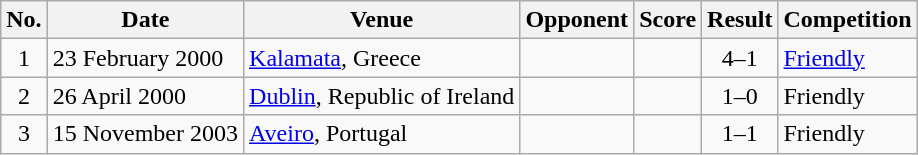<table class="wikitable sortable">
<tr>
<th scope="col">No.</th>
<th scope="col">Date</th>
<th scope="col">Venue</th>
<th scope="col">Opponent</th>
<th scope="col">Score</th>
<th scope="col">Result</th>
<th scope="col">Competition</th>
</tr>
<tr>
<td align="center">1</td>
<td>23 February 2000</td>
<td><a href='#'>Kalamata</a>, Greece</td>
<td></td>
<td></td>
<td align="center">4–1</td>
<td><a href='#'>Friendly</a></td>
</tr>
<tr>
<td align="center">2</td>
<td>26 April 2000</td>
<td><a href='#'>Dublin</a>, Republic of Ireland</td>
<td></td>
<td></td>
<td align="center">1–0</td>
<td>Friendly</td>
</tr>
<tr>
<td align="center">3</td>
<td>15 November 2003</td>
<td><a href='#'>Aveiro</a>, Portugal</td>
<td></td>
<td></td>
<td align="center">1–1</td>
<td>Friendly</td>
</tr>
</table>
